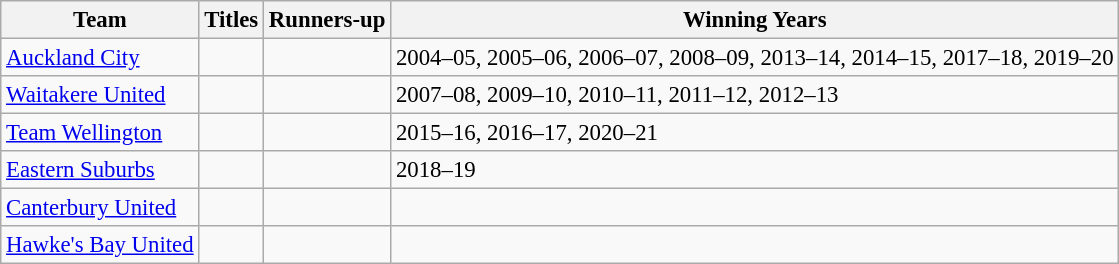<table class="wikitable sortable" style="text-align: left; font-size:95%;">
<tr>
<th>Team</th>
<th>Titles</th>
<th>Runners-up</th>
<th>Winning Years</th>
</tr>
<tr>
<td><a href='#'>Auckland City</a></td>
<td></td>
<td></td>
<td>2004–05, 2005–06, 2006–07, 2008–09, 2013–14, 2014–15, 2017–18, 2019–20</td>
</tr>
<tr>
<td><a href='#'>Waitakere United</a></td>
<td></td>
<td></td>
<td>2007–08, 2009–10, 2010–11, 2011–12, 2012–13</td>
</tr>
<tr>
<td><a href='#'>Team Wellington</a></td>
<td></td>
<td></td>
<td>2015–16, 2016–17, 2020–21</td>
</tr>
<tr>
<td><a href='#'>Eastern Suburbs</a></td>
<td></td>
<td></td>
<td>2018–19</td>
</tr>
<tr>
<td><a href='#'>Canterbury United</a></td>
<td></td>
<td></td>
<td></td>
</tr>
<tr>
<td><a href='#'>Hawke's Bay United</a></td>
<td></td>
<td></td>
<td></td>
</tr>
</table>
